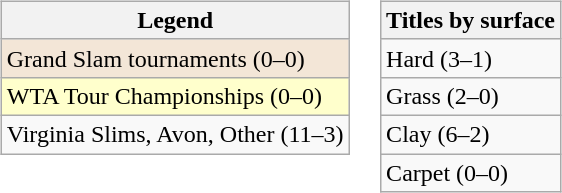<table>
<tr valign=top>
<td><br><table class="wikitable sortable mw-collapsible mw-collapsed">
<tr>
<th>Legend</th>
</tr>
<tr>
<td bgcolor=#f3e6d7>Grand Slam tournaments (0–0)</td>
</tr>
<tr>
<td bgcolor=#ffffcc>WTA Tour Championships (0–0)</td>
</tr>
<tr>
<td>Virginia Slims, Avon, Other (11–3)</td>
</tr>
</table>
</td>
<td><br><table class="wikitable sortable mw-collapsible mw-collapsed">
<tr>
<th>Titles by surface</th>
</tr>
<tr>
<td>Hard (3–1)</td>
</tr>
<tr>
<td>Grass (2–0)</td>
</tr>
<tr>
<td>Clay (6–2)</td>
</tr>
<tr>
<td>Carpet (0–0)</td>
</tr>
</table>
</td>
</tr>
</table>
